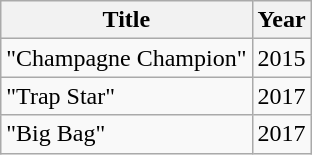<table class="wikitable">
<tr>
<th>Title</th>
<th>Year</th>
</tr>
<tr>
<td>"Champagne Champion"</td>
<td>2015</td>
</tr>
<tr>
<td>"Trap Star"</td>
<td>2017</td>
</tr>
<tr>
<td>"Big Bag"</td>
<td>2017</td>
</tr>
</table>
